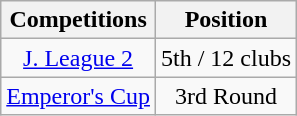<table class="wikitable" style="text-align:center;">
<tr>
<th>Competitions</th>
<th>Position</th>
</tr>
<tr>
<td><a href='#'>J. League 2</a></td>
<td>5th / 12 clubs</td>
</tr>
<tr>
<td><a href='#'>Emperor's Cup</a></td>
<td>3rd Round</td>
</tr>
</table>
